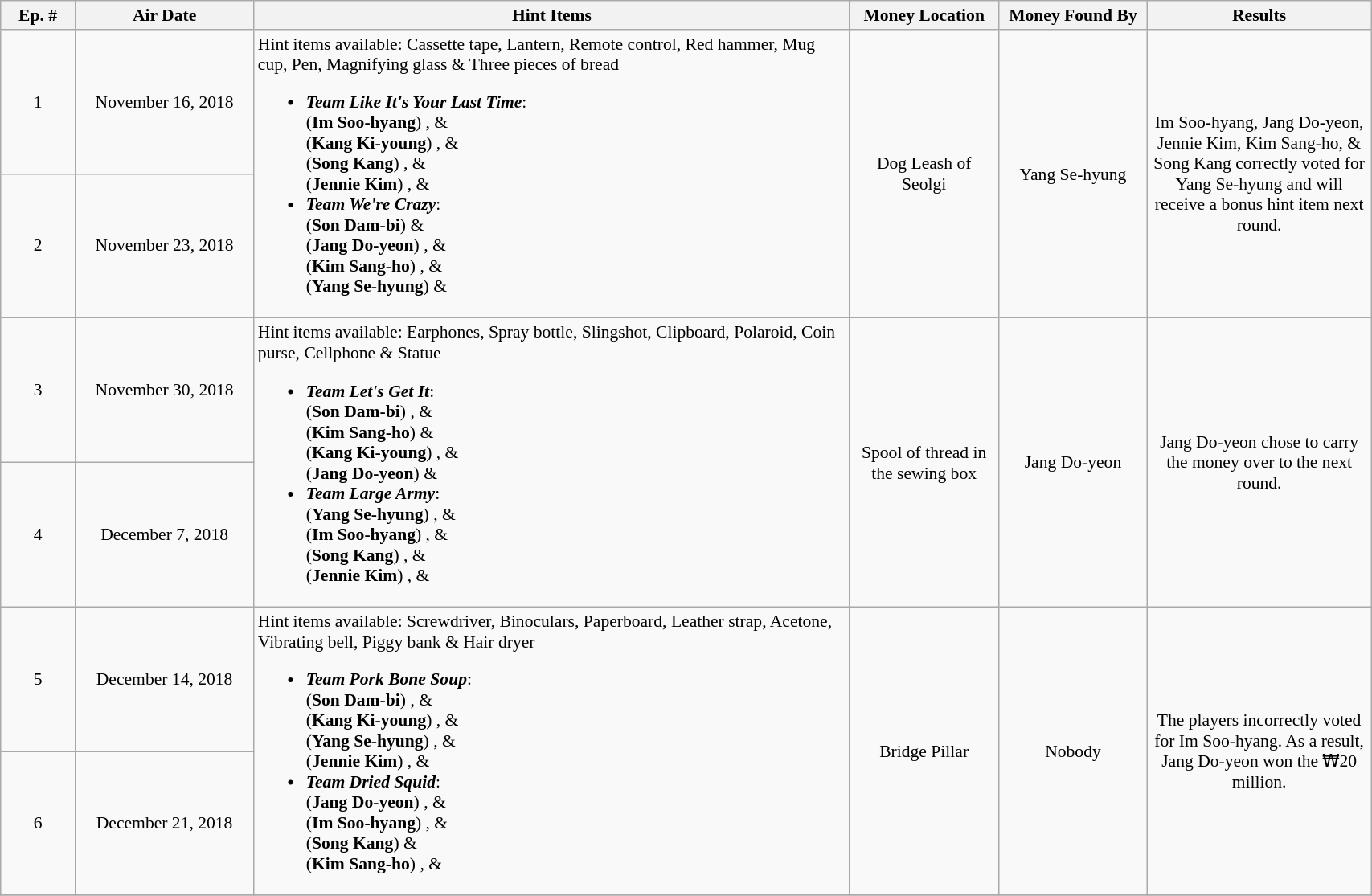<table class="wikitable" style="text-align:center; font-size:90%;width:90%">
<tr>
<th style=width:5%>Ep. #</th>
<th style=width:12%>Air Date</th>
<th style=width:40%>Hint Items</th>
<th style=width:10%>Money Location</th>
<th style=width:10%>Money Found By</th>
<th style=width:15%>Results</th>
</tr>
<tr>
<td>1</td>
<td>November 16, 2018</td>
<td rowspan=2 style=text-align:left>Hint items available: Cassette tape, Lantern, Remote control, Red hammer, Mug cup, Pen, Magnifying glass & Three pieces of bread<br><ul><li><strong><em>Team Like It's Your Last Time</em></strong>:<br>(<strong>Im Soo-hyang</strong>) <strong></strong>,  & <br>(<strong>Kang Ki-young</strong>)  <strong></strong>,  & <br>(<strong>Song Kang</strong>) <strong></strong>,  & <br>(<strong>Jennie Kim</strong>) <strong></strong>,  & </li><li><strong><em>Team We're Crazy</em></strong>:<br>(<strong>Son Dam-bi</strong>) <strong></strong> & <br>(<strong>Jang Do-yeon</strong>) <strong></strong>,  & <br>(<strong>Kim Sang-ho</strong>) <strong></strong>,  & <br>(<strong>Yang Se-hyung</strong>) <strong></strong> & </li></ul></td>
<td rowspan="2">Dog Leash of Seolgi</td>
<td rowspan="2">Yang Se-hyung</td>
<td rowspan="2">Im Soo-hyang, Jang Do-yeon, Jennie Kim, Kim Sang-ho, & Song Kang correctly voted for Yang Se-hyung and will receive a bonus hint item next round.</td>
</tr>
<tr>
<td>2</td>
<td>November 23, 2018</td>
</tr>
<tr>
<td>3</td>
<td>November 30, 2018</td>
<td rowspan=2 style=text-align:left>Hint items available: Earphones, Spray bottle, Slingshot, Clipboard, Polaroid, Coin purse, Cellphone & Statue<br><ul><li><strong><em>Team Let's Get It</em></strong>:<br>(<strong>Son Dam-bi</strong>) <strong></strong>,  & <br>(<strong>Kim Sang-ho</strong>) <strong></strong> & <br>(<strong>Kang Ki-young</strong>) <strong></strong>,   & <br>(<strong>Jang Do-yeon</strong>) <strong></strong> & </li><li><strong><em>Team Large Army</em></strong>:<br>(<strong>Yang Se-hyung</strong>) <strong></strong>,  & <br>(<strong>Im Soo-hyang</strong>) <strong></strong>,  & <br>(<strong>Song Kang</strong>) <strong></strong>,  & <br>(<strong>Jennie Kim</strong>) <strong></strong>,  & </li></ul></td>
<td rowspan="2">Spool of thread in the sewing box</td>
<td rowspan="2">Jang Do-yeon</td>
<td rowspan="2">Jang Do-yeon chose to carry the money over to the next round.</td>
</tr>
<tr>
<td>4</td>
<td>December 7, 2018</td>
</tr>
<tr>
<td>5</td>
<td>December 14, 2018</td>
<td rowspan=2 style=text-align:left>Hint items available: Screwdriver, Binoculars, Paperboard, Leather strap, Acetone, Vibrating bell, Piggy bank & Hair dryer<br><ul><li><strong><em>Team Pork Bone Soup</em></strong>:<br>(<strong>Son Dam-bi</strong>) <strong></strong>,  & <br>(<strong>Kang Ki-young</strong>) <strong></strong>,  & <br>(<strong>Yang Se-hyung</strong>) <strong></strong>,  & <br>(<strong>Jennie Kim</strong>) <strong></strong>,  & </li><li><strong><em>Team Dried Squid</em></strong>:<br>(<strong>Jang Do-yeon</strong>) <strong></strong>,  &  <br>(<strong>Im Soo-hyang</strong>) <strong></strong>,  & <br>(<strong>Song Kang</strong>)  & <br>(<strong>Kim Sang-ho</strong>) <strong></strong>,  & </li></ul></td>
<td rowspan="2">Bridge Pillar</td>
<td rowspan="2">Nobody</td>
<td rowspan="2">The players incorrectly voted for Im Soo-hyang. As a result, Jang Do-yeon won the ₩20 million.</td>
</tr>
<tr>
<td>6</td>
<td>December 21, 2018</td>
</tr>
<tr>
</tr>
</table>
